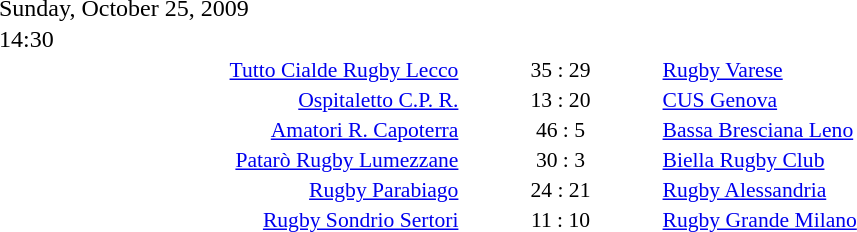<table style="width:70%;" cellspacing="1">
<tr>
<th width=35%></th>
<th width=15%></th>
<th></th>
</tr>
<tr>
<td>Sunday, October 25, 2009</td>
</tr>
<tr>
<td>14:30</td>
</tr>
<tr style=font-size:90%>
<td align=right><a href='#'>Tutto Cialde Rugby Lecco</a></td>
<td align=center>35 : 29</td>
<td><a href='#'>Rugby Varese</a></td>
</tr>
<tr style=font-size:90%>
<td align=right><a href='#'>Ospitaletto C.P. R.</a></td>
<td align=center>13 : 20</td>
<td><a href='#'>CUS Genova</a></td>
</tr>
<tr style=font-size:90%>
<td align=right><a href='#'>Amatori R. Capoterra</a></td>
<td align=center>46 : 5</td>
<td><a href='#'>Bassa Bresciana Leno</a></td>
</tr>
<tr style=font-size:90%>
<td align=right><a href='#'>Patarò Rugby Lumezzane</a></td>
<td align=center>30 : 3</td>
<td><a href='#'>Biella Rugby Club</a></td>
</tr>
<tr style=font-size:90%>
<td align=right><a href='#'>Rugby Parabiago</a></td>
<td align=center>24 : 21</td>
<td><a href='#'>Rugby Alessandria</a></td>
</tr>
<tr style=font-size:90%>
<td align=right><a href='#'>Rugby Sondrio Sertori</a></td>
<td align=center>11 : 10</td>
<td><a href='#'>Rugby Grande Milano</a></td>
</tr>
</table>
